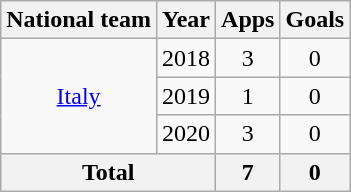<table class="wikitable" style="text-align:center">
<tr>
<th>National team</th>
<th>Year</th>
<th>Apps</th>
<th>Goals</th>
</tr>
<tr>
<td rowspan="3"><a href='#'>Italy</a></td>
<td>2018</td>
<td>3</td>
<td>0</td>
</tr>
<tr>
<td>2019</td>
<td>1</td>
<td>0</td>
</tr>
<tr>
<td>2020</td>
<td>3</td>
<td>0</td>
</tr>
<tr>
<th colspan="2">Total</th>
<th>7</th>
<th>0</th>
</tr>
</table>
